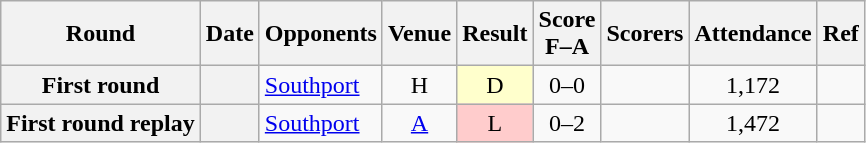<table class="wikitable plainrowheaders sortable" style="text-align:center">
<tr>
<th scope="col">Round</th>
<th scope="col">Date</th>
<th scope="col">Opponents</th>
<th scope="col">Venue</th>
<th scope="col">Result</th>
<th scope="col">Score<br>F–A</th>
<th scope="col" class="unsortable">Scorers</th>
<th scope="col">Attendance</th>
<th scope="col" class="unsortable">Ref</th>
</tr>
<tr>
<th scope="row">First round</th>
<th scope="row"></th>
<td align="left"><a href='#'>Southport</a></td>
<td>H</td>
<td style="background-color:#FFFFCC">D</td>
<td>0–0</td>
<td align="left"></td>
<td>1,172</td>
<td></td>
</tr>
<tr>
<th scope="row">First round replay</th>
<th scope="row"></th>
<td align="left"><a href='#'>Southport</a></td>
<td><a href='#'>A</a></td>
<td style="background-color:#FFCCCC">L</td>
<td>0–2</td>
<td align="left"></td>
<td>1,472</td>
<td></td>
</tr>
</table>
